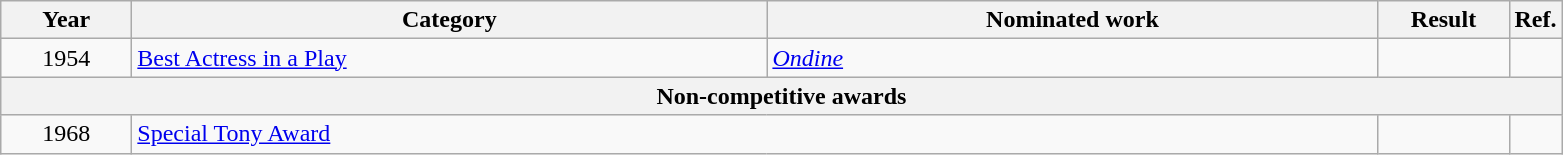<table class=wikitable>
<tr>
<th scope="col" style="width:5em;">Year</th>
<th scope="col" style="width:26em;">Category</th>
<th scope="col" style="width:25em;">Nominated work</th>
<th scope="col" style="width:5em;">Result</th>
<th>Ref.</th>
</tr>
<tr>
<td style="text-align:center;">1954</td>
<td><a href='#'>Best Actress in a Play</a></td>
<td><em><a href='#'>Ondine</a></em></td>
<td></td>
<td align=center></td>
</tr>
<tr>
<th colspan=5>Non-competitive awards</th>
</tr>
<tr>
<td style="text-align:center;">1968</td>
<td colspan=2><a href='#'>Special Tony Award</a></td>
<td></td>
<td align=center></td>
</tr>
</table>
